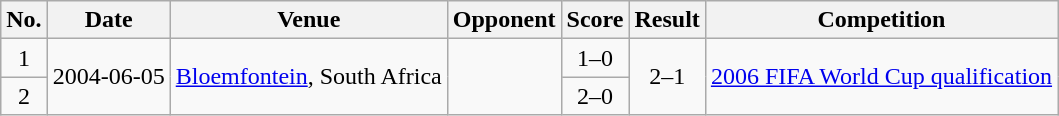<table class="wikitable sortable">
<tr>
<th scope="col">No.</th>
<th scope="col">Date</th>
<th scope="col">Venue</th>
<th scope="col">Opponent</th>
<th scope="col">Score</th>
<th scope="col">Result</th>
<th scope="col">Competition</th>
</tr>
<tr>
<td align="center">1</td>
<td rowspan="2">2004-06-05</td>
<td rowspan="2"><a href='#'>Bloemfontein</a>, South Africa</td>
<td rowspan="2"></td>
<td align="center">1–0</td>
<td rowspan="2" style="text-align:center">2–1</td>
<td rowspan="2"><a href='#'>2006 FIFA World Cup qualification</a></td>
</tr>
<tr>
<td align="center">2</td>
<td align="center">2–0</td>
</tr>
</table>
